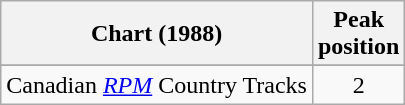<table class="wikitable sortable">
<tr>
<th align="left">Chart (1988)</th>
<th align="center">Peak<br>position</th>
</tr>
<tr>
</tr>
<tr>
<td align="left">Canadian <em><a href='#'>RPM</a></em> Country Tracks</td>
<td align="center">2</td>
</tr>
</table>
